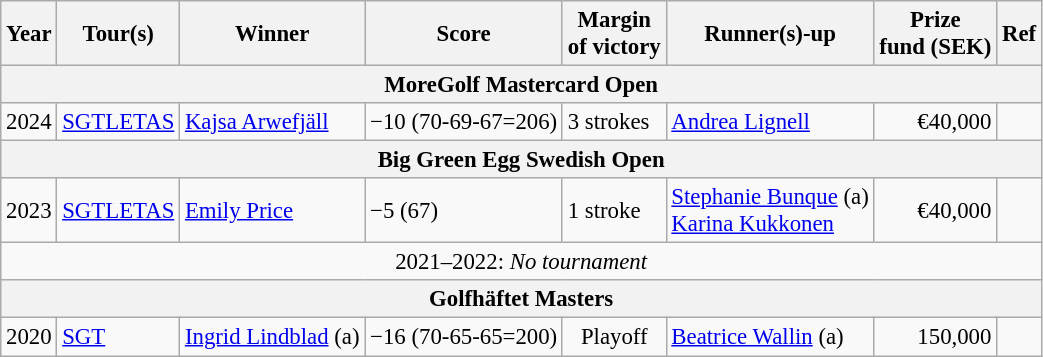<table class=wikitable style="font-size:95%">
<tr>
<th>Year</th>
<th>Tour(s)</th>
<th>Winner</th>
<th>Score</th>
<th>Margin<br>of victory</th>
<th>Runner(s)-up</th>
<th>Prize<br>fund (SEK)</th>
<th>Ref</th>
</tr>
<tr>
<th colspan=10>MoreGolf Mastercard Open</th>
</tr>
<tr>
<td>2024</td>
<td><a href='#'>SGT</a><a href='#'>LETAS</a></td>
<td> <a href='#'>Kajsa Arwefjäll</a></td>
<td align=right>−10 (70-69-67=206)</td>
<td>3 strokes</td>
<td> <a href='#'>Andrea Lignell</a></td>
<td align=right>€40,000</td>
<td></td>
</tr>
<tr>
<th colspan=10>Big Green Egg Swedish Open</th>
</tr>
<tr>
<td>2023</td>
<td><a href='#'>SGT</a><a href='#'>LETAS</a></td>
<td> <a href='#'>Emily Price</a></td>
<td>−5 (67)</td>
<td>1 stroke</td>
<td> <a href='#'>Stephanie Bunque</a> (a)<br> <a href='#'>Karina Kukkonen</a></td>
<td align=right>€40,000</td>
<td></td>
</tr>
<tr>
<td colspan=10 align=center>2021–2022: <em>No tournament</em></td>
</tr>
<tr>
<th colspan=10>Golfhäftet Masters</th>
</tr>
<tr>
<td>2020</td>
<td><a href='#'>SGT</a></td>
<td> <a href='#'>Ingrid Lindblad</a> (a)</td>
<td align=right>−16 (70-65-65=200)</td>
<td align=center>Playoff</td>
<td> <a href='#'>Beatrice Wallin</a> (a)</td>
<td align=right>150,000</td>
<td></td>
</tr>
</table>
